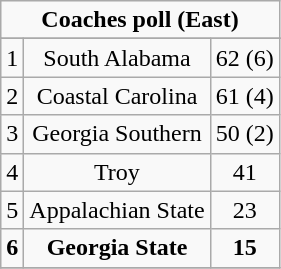<table class="wikitable">
<tr align="center">
<td align="center" Colspan="3"><strong>Coaches poll (East)</strong></td>
</tr>
<tr align="center">
</tr>
<tr align="center">
<td>1</td>
<td>South Alabama</td>
<td>62 (6)</td>
</tr>
<tr align="center">
<td>2</td>
<td>Coastal Carolina</td>
<td>61 (4)</td>
</tr>
<tr align="center">
<td>3</td>
<td>Georgia Southern</td>
<td>50 (2)</td>
</tr>
<tr align="center">
<td>4</td>
<td>Troy</td>
<td>41</td>
</tr>
<tr align="center">
<td>5</td>
<td>Appalachian State</td>
<td>23</td>
</tr>
<tr align="center">
<td><strong>6</strong></td>
<td><strong>Georgia State</strong></td>
<td><strong>15</strong></td>
</tr>
<tr align="center">
</tr>
</table>
